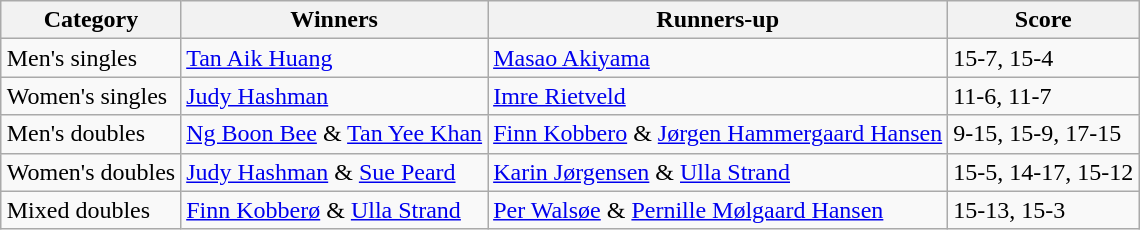<table class=wikitable style="margin:auto;">
<tr>
<th>Category</th>
<th>Winners</th>
<th>Runners-up</th>
<th>Score</th>
</tr>
<tr>
<td>Men's singles</td>
<td> <a href='#'>Tan Aik Huang</a></td>
<td> <a href='#'>Masao Akiyama</a></td>
<td>15-7, 15-4</td>
</tr>
<tr>
<td>Women's singles</td>
<td> <a href='#'>Judy Hashman</a></td>
<td> <a href='#'>Imre Rietveld</a></td>
<td>11-6, 11-7</td>
</tr>
<tr>
<td>Men's doubles</td>
<td> <a href='#'>Ng Boon Bee</a> & <a href='#'>Tan Yee Khan</a></td>
<td> <a href='#'>Finn Kobbero</a> & <a href='#'>Jørgen Hammergaard Hansen</a></td>
<td>9-15, 15-9, 17-15</td>
</tr>
<tr>
<td>Women's doubles</td>
<td> <a href='#'>Judy Hashman</a> &  <a href='#'>Sue Peard</a></td>
<td> <a href='#'>Karin Jørgensen</a> & <a href='#'>Ulla Strand</a></td>
<td>15-5, 14-17, 15-12</td>
</tr>
<tr>
<td>Mixed doubles</td>
<td> <a href='#'>Finn Kobberø</a> & <a href='#'>Ulla Strand</a></td>
<td> <a href='#'>Per Walsøe</a> & <a href='#'>Pernille Mølgaard Hansen</a></td>
<td>15-13, 15-3</td>
</tr>
</table>
